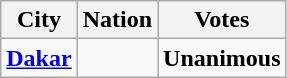<table class="wikitable">
<tr>
<th>City</th>
<th>Nation</th>
<th>Votes</th>
</tr>
<tr>
<td><strong><a href='#'>Dakar</a></strong></td>
<td><strong></strong></td>
<td align=center><strong>Unanimous</strong></td>
</tr>
</table>
